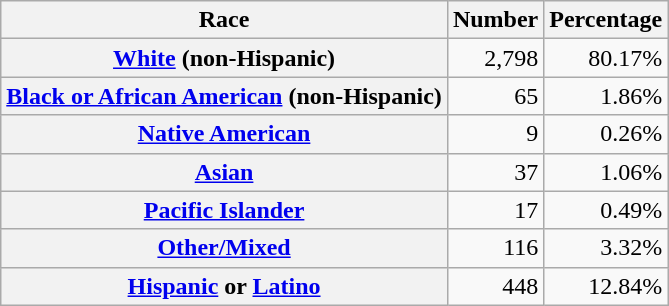<table class="wikitable" style="text-align:right">
<tr>
<th scope="col">Race</th>
<th scope="col">Number</th>
<th scope="col">Percentage</th>
</tr>
<tr>
<th scope="row"><a href='#'>White</a> (non-Hispanic)</th>
<td>2,798</td>
<td>80.17%</td>
</tr>
<tr>
<th scope="row"><a href='#'>Black or African American</a> (non-Hispanic)</th>
<td>65</td>
<td>1.86%</td>
</tr>
<tr>
<th scope="row"><a href='#'>Native American</a></th>
<td>9</td>
<td>0.26%</td>
</tr>
<tr>
<th scope="row"><a href='#'>Asian</a></th>
<td>37</td>
<td>1.06%</td>
</tr>
<tr>
<th scope="row"><a href='#'>Pacific Islander</a></th>
<td>17</td>
<td>0.49%</td>
</tr>
<tr>
<th scope="row"><a href='#'>Other/Mixed</a></th>
<td>116</td>
<td>3.32%</td>
</tr>
<tr>
<th scope="row"><a href='#'>Hispanic</a> or <a href='#'>Latino</a></th>
<td>448</td>
<td>12.84%</td>
</tr>
</table>
